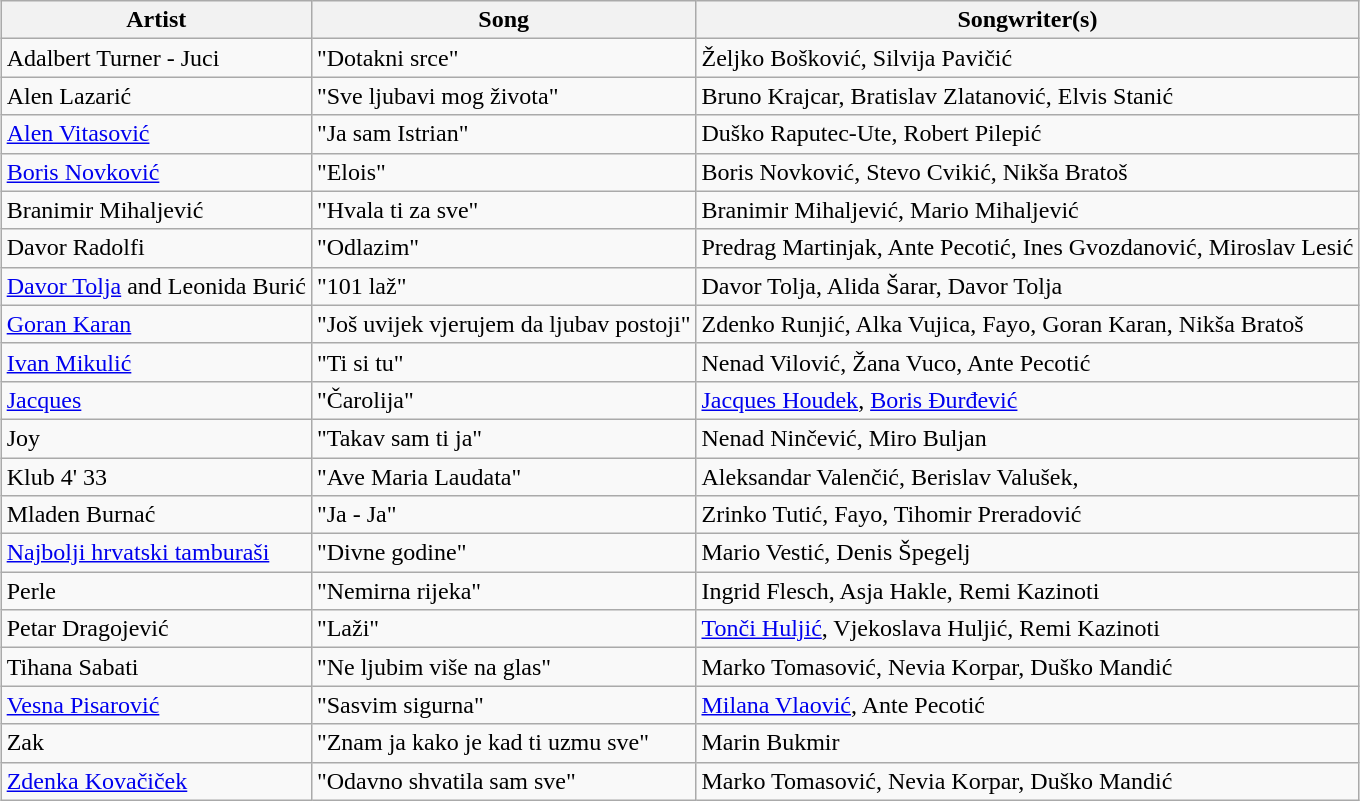<table class="sortable wikitable" style="margin: 1em auto 1em auto;">
<tr>
<th>Artist</th>
<th>Song</th>
<th>Songwriter(s)</th>
</tr>
<tr>
<td>Adalbert Turner - Juci</td>
<td>"Dotakni srce"</td>
<td>Željko Bošković, Silvija Pavičić</td>
</tr>
<tr>
<td>Alen Lazarić</td>
<td>"Sve ljubavi mog života"</td>
<td>Bruno Krajcar, Bratislav Zlatanović, Elvis Stanić</td>
</tr>
<tr>
<td><a href='#'>Alen Vitasović</a></td>
<td>"Ja sam Istrian"</td>
<td>Duško Raputec-Ute, Robert Pilepić</td>
</tr>
<tr>
<td><a href='#'>Boris Novković</a></td>
<td>"Elois"</td>
<td>Boris Novković, Stevo Cvikić, Nikša Bratoš</td>
</tr>
<tr>
<td>Branimir Mihaljević</td>
<td>"Hvala ti za sve"</td>
<td>Branimir Mihaljević, Mario Mihaljević</td>
</tr>
<tr>
<td>Davor Radolfi</td>
<td>"Odlazim"</td>
<td>Predrag Martinjak, Ante Pecotić, Ines Gvozdanović, Miroslav Lesić</td>
</tr>
<tr>
<td><a href='#'>Davor Tolja</a> and Leonida Burić</td>
<td>"101 laž"</td>
<td>Davor Tolja, Alida Šarar, Davor Tolja</td>
</tr>
<tr>
<td><a href='#'>Goran Karan</a></td>
<td>"Još uvijek vjerujem da ljubav postoji"</td>
<td>Zdenko Runjić, Alka Vujica, Fayo, Goran Karan, Nikša Bratoš</td>
</tr>
<tr>
<td><a href='#'>Ivan Mikulić</a></td>
<td>"Ti si tu"</td>
<td>Nenad Vilović, Žana Vuco, Ante Pecotić</td>
</tr>
<tr>
<td><a href='#'>Jacques</a></td>
<td>"Čarolija"</td>
<td><a href='#'>Jacques Houdek</a>, <a href='#'>Boris Đurđević</a></td>
</tr>
<tr>
<td>Joy</td>
<td>"Takav sam ti ja"</td>
<td>Nenad Ninčević, Miro Buljan</td>
</tr>
<tr>
<td>Klub 4' 33</td>
<td>"Ave Maria Laudata"</td>
<td>Aleksandar Valenčić, Berislav Valušek,</td>
</tr>
<tr>
<td>Mladen Burnać</td>
<td>"Ja - Ja"</td>
<td>Zrinko Tutić, Fayo, Tihomir Preradović</td>
</tr>
<tr>
<td><a href='#'>Najbolji hrvatski tamburaši</a></td>
<td>"Divne godine"</td>
<td>Mario Vestić, Denis Špegelj</td>
</tr>
<tr>
<td>Perle</td>
<td>"Nemirna rijeka"</td>
<td>Ingrid Flesch, Asja Hakle, Remi Kazinoti</td>
</tr>
<tr>
<td>Petar Dragojević</td>
<td>"Laži"</td>
<td><a href='#'>Tonči Huljić</a>, Vjekoslava Huljić, Remi Kazinoti</td>
</tr>
<tr>
<td>Tihana Sabati</td>
<td>"Ne ljubim više na glas"</td>
<td>Marko Tomasović, Nevia Korpar, Duško Mandić</td>
</tr>
<tr>
<td><a href='#'>Vesna Pisarović</a></td>
<td>"Sasvim sigurna"</td>
<td><a href='#'>Milana Vlaović</a>, Ante Pecotić</td>
</tr>
<tr>
<td>Zak</td>
<td>"Znam ja kako je kad ti uzmu sve"</td>
<td>Marin Bukmir</td>
</tr>
<tr>
<td><a href='#'>Zdenka Kovačiček</a></td>
<td>"Odavno shvatila sam sve"</td>
<td>Marko Tomasović, Nevia Korpar, Duško Mandić</td>
</tr>
</table>
